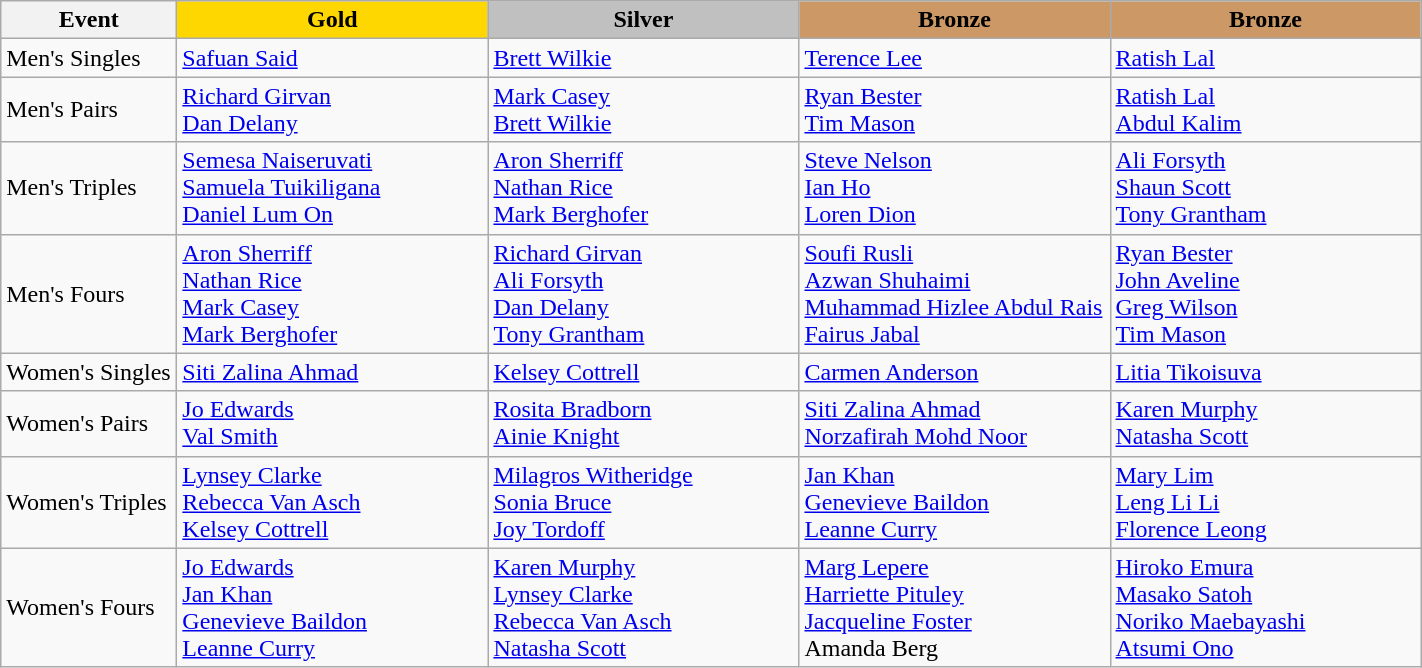<table class="wikitable" style="font-size: 100%">
<tr>
<th width=110>Event</th>
<th width=200 style="background-color: gold;">Gold</th>
<th width=200 style="background-color: silver;">Silver</th>
<th width=200 style="background-color: #cc9966;">Bronze</th>
<th width=200 style="background-color: #cc9966;">Bronze</th>
</tr>
<tr>
<td>Men's Singles</td>
<td> <a href='#'>Safuan Said</a></td>
<td> <a href='#'>Brett Wilkie</a></td>
<td> <a href='#'>Terence Lee</a></td>
<td> <a href='#'>Ratish Lal</a></td>
</tr>
<tr>
<td>Men's Pairs</td>
<td> <a href='#'>Richard Girvan</a><br><a href='#'>Dan Delany</a></td>
<td> <a href='#'>Mark Casey</a><br> <a href='#'>Brett Wilkie</a></td>
<td> <a href='#'>Ryan Bester</a><br><a href='#'>Tim Mason</a></td>
<td> <a href='#'>Ratish Lal</a><br><a href='#'>Abdul Kalim</a></td>
</tr>
<tr>
<td>Men's Triples</td>
<td> <a href='#'>Semesa Naiseruvati</a><br><a href='#'>Samuela Tuikiligana</a><br><a href='#'>Daniel Lum On</a></td>
<td> <a href='#'>Aron Sherriff</a><br> <a href='#'>Nathan Rice</a><br><a href='#'>Mark Berghofer</a></td>
<td> <a href='#'>Steve Nelson</a><br><a href='#'>Ian Ho</a><br><a href='#'>Loren Dion</a></td>
<td> <a href='#'>Ali Forsyth</a><br><a href='#'>Shaun Scott</a><br><a href='#'>Tony Grantham</a></td>
</tr>
<tr>
<td>Men's Fours</td>
<td> <a href='#'>Aron Sherriff</a><br><a href='#'>Nathan Rice</a><br><a href='#'>Mark Casey</a><br><a href='#'>Mark Berghofer</a></td>
<td> <a href='#'>Richard Girvan</a><br><a href='#'>Ali Forsyth</a><br><a href='#'>Dan Delany</a><br><a href='#'>Tony Grantham</a></td>
<td> <a href='#'>Soufi Rusli</a><br><a href='#'>Azwan Shuhaimi</a><br><a href='#'>Muhammad Hizlee Abdul Rais</a><br><a href='#'>Fairus Jabal</a></td>
<td> <a href='#'>Ryan Bester</a><br><a href='#'>John Aveline</a><br><a href='#'>Greg Wilson</a><br><a href='#'>Tim Mason</a></td>
</tr>
<tr>
<td>Women's Singles</td>
<td> <a href='#'>Siti Zalina Ahmad</a></td>
<td> <a href='#'>Kelsey Cottrell</a></td>
<td> <a href='#'>Carmen Anderson</a></td>
<td> <a href='#'>Litia Tikoisuva</a></td>
</tr>
<tr>
<td>Women's Pairs</td>
<td> <a href='#'>Jo Edwards</a><br><a href='#'>Val Smith</a></td>
<td> <a href='#'>Rosita Bradborn</a><br><a href='#'>Ainie Knight</a></td>
<td> <a href='#'>Siti Zalina Ahmad</a><br><a href='#'>Norzafirah Mohd Noor</a></td>
<td> <a href='#'>Karen Murphy</a><br><a href='#'>Natasha Scott</a></td>
</tr>
<tr>
<td>Women's Triples</td>
<td> <a href='#'>Lynsey Clarke</a><br> <a href='#'>Rebecca Van Asch</a><br> <a href='#'>Kelsey Cottrell</a></td>
<td> <a href='#'>Milagros Witheridge</a><br><a href='#'>Sonia Bruce</a><br><a href='#'>Joy Tordoff</a></td>
<td> <a href='#'>Jan Khan</a><br><a href='#'>Genevieve Baildon</a><br><a href='#'>Leanne Curry</a></td>
<td> <a href='#'>Mary Lim</a><br><a href='#'>Leng Li Li</a><br><a href='#'>Florence Leong</a></td>
</tr>
<tr>
<td>Women's Fours</td>
<td> <a href='#'>Jo Edwards</a><br> <a href='#'>Jan Khan</a><br><a href='#'>Genevieve Baildon</a><br><a href='#'>Leanne Curry</a></td>
<td> <a href='#'>Karen Murphy</a><br><a href='#'>Lynsey Clarke</a><br><a href='#'>Rebecca Van Asch</a><br> <a href='#'>Natasha Scott</a></td>
<td> <a href='#'>Marg Lepere</a><br><a href='#'>Harriette Pituley</a><br><a href='#'>Jacqueline Foster</a><br> Amanda Berg</td>
<td> <a href='#'>Hiroko Emura</a><br><a href='#'>Masako Satoh</a><br><a href='#'>Noriko Maebayashi</a><br><a href='#'>Atsumi Ono</a></td>
</tr>
</table>
